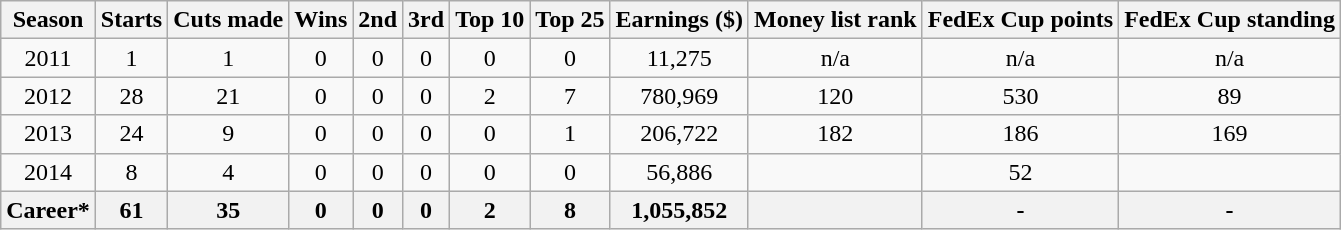<table class=wikitable style=text-align:center>
<tr>
<th>Season</th>
<th>Starts</th>
<th>Cuts made</th>
<th>Wins</th>
<th>2nd</th>
<th>3rd</th>
<th>Top 10</th>
<th>Top 25</th>
<th>Earnings ($)</th>
<th>Money list rank</th>
<th>FedEx Cup points</th>
<th>FedEx Cup standing</th>
</tr>
<tr>
<td>2011</td>
<td>1</td>
<td>1</td>
<td>0</td>
<td>0</td>
<td>0</td>
<td>0</td>
<td>0</td>
<td>11,275</td>
<td>n/a</td>
<td>n/a</td>
<td>n/a</td>
</tr>
<tr>
<td>2012</td>
<td>28</td>
<td>21</td>
<td>0</td>
<td>0</td>
<td>0</td>
<td>2</td>
<td>7</td>
<td>780,969</td>
<td>120</td>
<td>530</td>
<td>89</td>
</tr>
<tr>
<td>2013</td>
<td>24</td>
<td>9</td>
<td>0</td>
<td>0</td>
<td>0</td>
<td>0</td>
<td>1</td>
<td>206,722</td>
<td>182</td>
<td>186</td>
<td>169</td>
</tr>
<tr>
<td>2014</td>
<td>8</td>
<td>4</td>
<td>0</td>
<td>0</td>
<td>0</td>
<td>0</td>
<td>0</td>
<td>56,886</td>
<td></td>
<td>52</td>
<td></td>
</tr>
<tr>
<th>Career*</th>
<th>61</th>
<th>35</th>
<th>0</th>
<th>0</th>
<th>0</th>
<th>2</th>
<th>8</th>
<th>1,055,852</th>
<th></th>
<th>-</th>
<th>-</th>
</tr>
</table>
